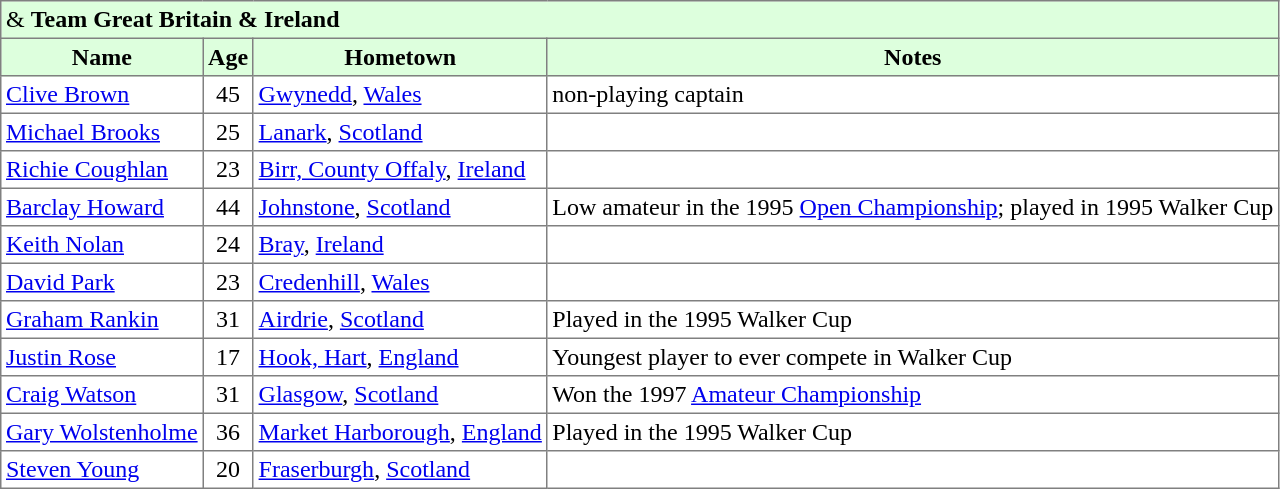<table border="1" cellpadding="3" style="border-collapse: collapse;">
<tr style="background:#ddffdd;">
<td colspan=5> &  <strong>Team Great Britain & Ireland</strong></td>
</tr>
<tr style="background:#ddffdd;">
<th>Name</th>
<th>Age</th>
<th>Hometown</th>
<th>Notes</th>
</tr>
<tr>
<td> <a href='#'>Clive Brown</a></td>
<td align="center">45</td>
<td><a href='#'>Gwynedd</a>, <a href='#'>Wales</a></td>
<td>non-playing captain</td>
</tr>
<tr>
<td> <a href='#'>Michael Brooks</a></td>
<td align="center">25</td>
<td><a href='#'>Lanark</a>, <a href='#'>Scotland</a></td>
<td></td>
</tr>
<tr>
<td> <a href='#'>Richie Coughlan</a></td>
<td align="center">23</td>
<td><a href='#'>Birr, County Offaly</a>, <a href='#'>Ireland</a></td>
<td></td>
</tr>
<tr>
<td> <a href='#'>Barclay Howard</a></td>
<td align="center">44</td>
<td><a href='#'>Johnstone</a>, <a href='#'>Scotland</a></td>
<td>Low amateur in the 1995 <a href='#'>Open Championship</a>; played in 1995 Walker Cup</td>
</tr>
<tr>
<td> <a href='#'>Keith Nolan</a></td>
<td align="center">24</td>
<td><a href='#'>Bray</a>, <a href='#'>Ireland</a></td>
<td></td>
</tr>
<tr>
<td> <a href='#'>David Park</a></td>
<td align="center">23</td>
<td><a href='#'>Credenhill</a>, <a href='#'>Wales</a></td>
<td></td>
</tr>
<tr>
<td> <a href='#'>Graham Rankin</a></td>
<td align="center">31</td>
<td><a href='#'>Airdrie</a>, <a href='#'>Scotland</a></td>
<td>Played in the 1995 Walker Cup</td>
</tr>
<tr>
<td> <a href='#'>Justin Rose</a></td>
<td align="center">17</td>
<td><a href='#'>Hook, Hart</a>, <a href='#'>England</a></td>
<td>Youngest player to ever compete in Walker Cup</td>
</tr>
<tr>
<td> <a href='#'>Craig Watson</a></td>
<td align="center">31</td>
<td><a href='#'>Glasgow</a>, <a href='#'>Scotland</a></td>
<td>Won the 1997 <a href='#'>Amateur Championship</a></td>
</tr>
<tr>
<td> <a href='#'>Gary Wolstenholme</a></td>
<td align="center">36</td>
<td><a href='#'>Market Harborough</a>, <a href='#'>England</a></td>
<td>Played in the 1995 Walker Cup</td>
</tr>
<tr>
<td> <a href='#'>Steven Young</a></td>
<td align="center">20</td>
<td><a href='#'>Fraserburgh</a>, <a href='#'>Scotland</a></td>
<td></td>
</tr>
</table>
